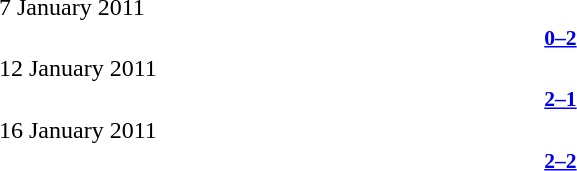<table style="width:70%;" cellspacing="1">
<tr>
<th width=35%></th>
<th width=15%></th>
<th></th>
</tr>
<tr>
<td>7 January 2011</td>
</tr>
<tr style=font-size:90%>
<td align=right><strong></strong></td>
<td align=center><strong><a href='#'>0–2</a></strong></td>
<td><strong></strong></td>
</tr>
<tr>
<td>12 January 2011</td>
</tr>
<tr style=font-size:90%>
<td align=right><strong></strong></td>
<td align=center><strong><a href='#'>2–1</a></strong></td>
<td><strong></strong></td>
</tr>
<tr>
<td>16 January 2011</td>
</tr>
<tr style=font-size:90%>
<td align=right><strong></strong></td>
<td align=center><strong><a href='#'>2–2</a></strong></td>
<td><strong></strong></td>
</tr>
</table>
